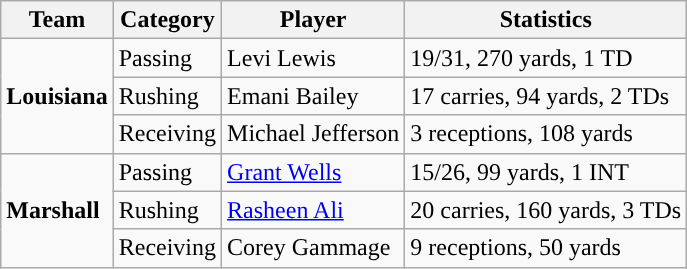<table class="wikitable" style="float: left;">
<tr>
<th>Team</th>
<th>Category</th>
<th>Player</th>
<th>Statistics</th>
</tr>
<tr>
<td rowspan=3><strong>Louisiana</strong></td>
<td>Passing</td>
<td>Levi Lewis</td>
<td>19/31, 270 yards, 1 TD</td>
</tr>
<tr>
<td>Rushing</td>
<td>Emani Bailey</td>
<td>17 carries, 94 yards, 2 TDs</td>
</tr>
<tr>
<td>Receiving</td>
<td>Michael Jefferson</td>
<td>3 receptions, 108 yards</td>
</tr>
<tr>
<td rowspan=3><strong>Marshall</strong></td>
<td>Passing</td>
<td><a href='#'>Grant Wells</a></td>
<td>15/26, 99 yards, 1 INT</td>
</tr>
<tr>
<td>Rushing</td>
<td><a href='#'>Rasheen Ali</a></td>
<td>20 carries, 160 yards, 3 TDs</td>
</tr>
<tr>
<td>Receiving</td>
<td>Corey Gammage</td>
<td>9 receptions, 50 yards</td>
</tr>
</table>
